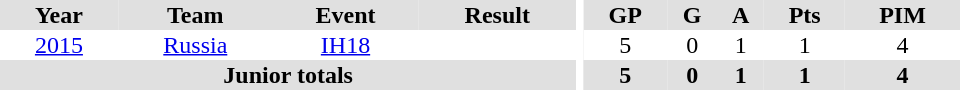<table border="0" cellpadding="1" cellspacing="0" ID="Table3" style="text-align:center; width:40em">
<tr ALIGN="center" bgcolor="#e0e0e0">
<th>Year</th>
<th>Team</th>
<th>Event</th>
<th>Result</th>
<th rowspan="99" bgcolor="#ffffff"></th>
<th>GP</th>
<th>G</th>
<th>A</th>
<th>Pts</th>
<th>PIM</th>
</tr>
<tr>
<td><a href='#'>2015</a></td>
<td><a href='#'>Russia</a></td>
<td><a href='#'>IH18</a></td>
<td></td>
<td>5</td>
<td>0</td>
<td>1</td>
<td>1</td>
<td>4</td>
</tr>
<tr bgcolor="#e0e0e0">
<th colspan="4">Junior totals</th>
<th>5</th>
<th>0</th>
<th>1</th>
<th>1</th>
<th>4</th>
</tr>
</table>
